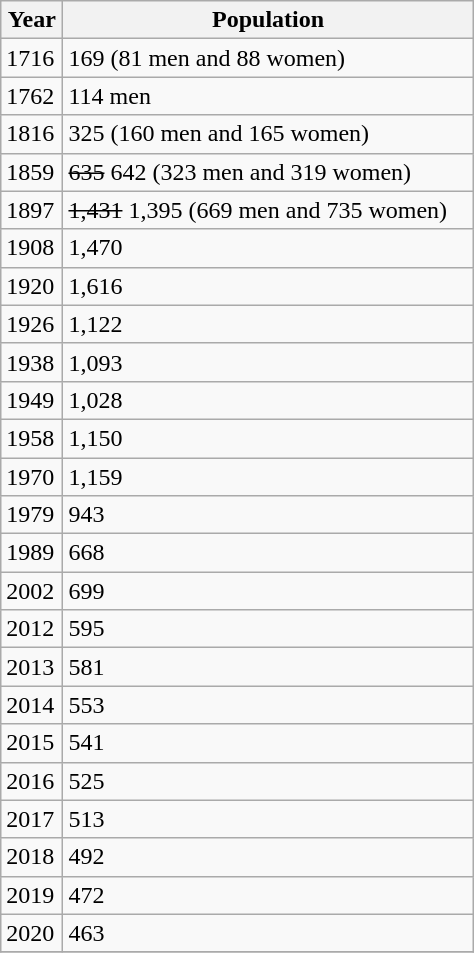<table class="wikitable sortable" style="width:25%;">
<tr>
<th>Year</th>
<th>Population</th>
</tr>
<tr>
<td>1716</td>
<td>169 (81 men and 88 women)</td>
</tr>
<tr>
<td>1762</td>
<td>114 men</td>
</tr>
<tr>
<td>1816</td>
<td>325 (160 men and 165 women)</td>
</tr>
<tr>
<td>1859</td>
<td><s>635</s> 642 (323 men and 319 women)</td>
</tr>
<tr>
<td>1897</td>
<td><s>1,431</s> 1,395 (669 men and 735 women)</td>
</tr>
<tr>
<td>1908</td>
<td>1,470</td>
</tr>
<tr>
<td>1920</td>
<td>1,616</td>
</tr>
<tr>
<td>1926</td>
<td>1,122</td>
</tr>
<tr>
<td>1938</td>
<td>1,093</td>
</tr>
<tr>
<td>1949</td>
<td>1,028</td>
</tr>
<tr>
<td>1958</td>
<td>1,150</td>
</tr>
<tr>
<td>1970</td>
<td>1,159</td>
</tr>
<tr>
<td>1979</td>
<td>943</td>
</tr>
<tr>
<td>1989</td>
<td>668</td>
</tr>
<tr>
<td>2002</td>
<td>699</td>
</tr>
<tr>
<td>2012</td>
<td>595</td>
</tr>
<tr>
<td>2013</td>
<td>581</td>
</tr>
<tr>
<td>2014</td>
<td>553</td>
</tr>
<tr>
<td>2015</td>
<td>541</td>
</tr>
<tr>
<td>2016</td>
<td>525</td>
</tr>
<tr>
<td>2017</td>
<td>513</td>
</tr>
<tr>
<td>2018</td>
<td>492</td>
</tr>
<tr>
<td>2019</td>
<td>472</td>
</tr>
<tr>
<td>2020</td>
<td>463</td>
</tr>
<tr>
</tr>
</table>
